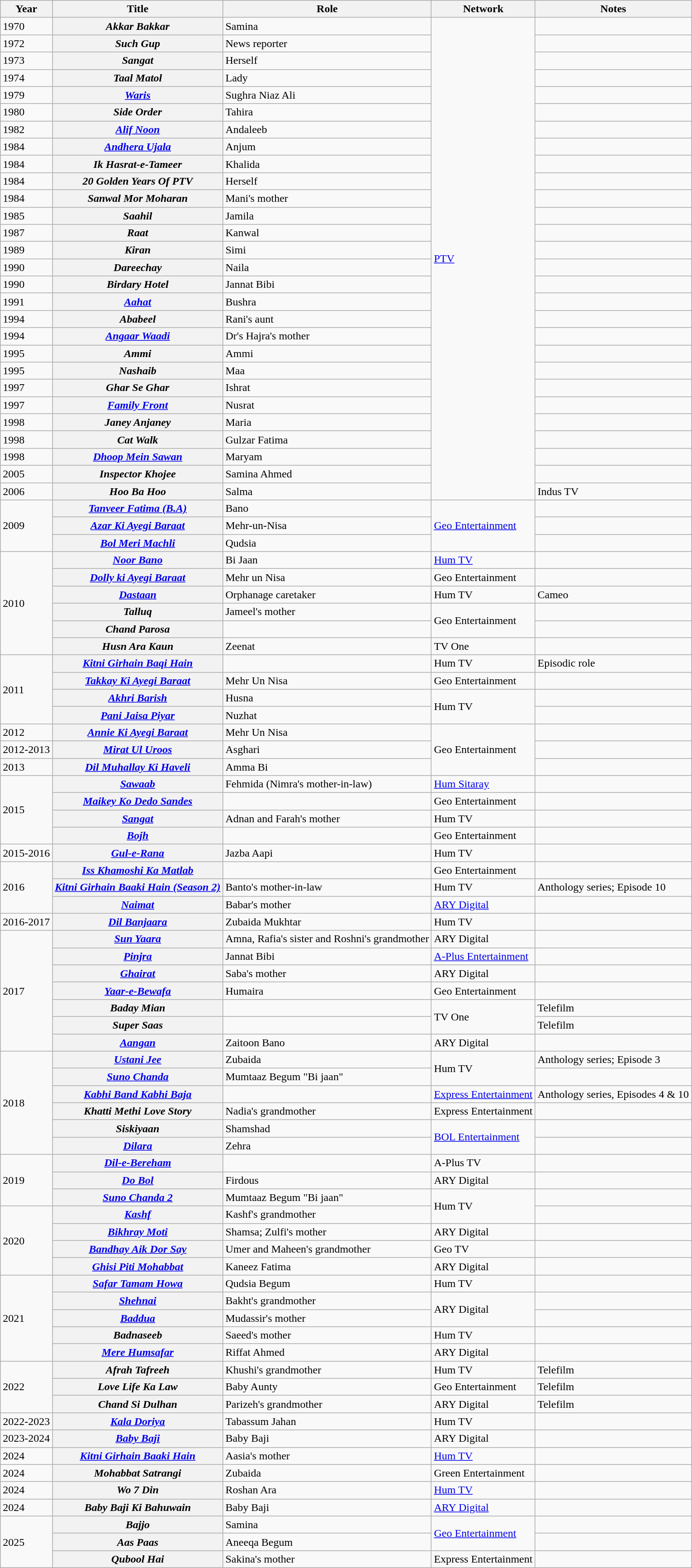<table class="wikitable sortable plainrowheaders">
<tr style="text-align:center;">
<th scope="col">Year</th>
<th scope="col">Title</th>
<th scope="col">Role</th>
<th scope="col">Network</th>
<th class="unsortable" scope="col">Notes</th>
</tr>
<tr>
<td>1970</td>
<th scope="row"><em>Akkar Bakkar</em></th>
<td>Samina</td>
<td rowspan="28"><a href='#'>PTV</a></td>
<td></td>
</tr>
<tr>
<td>1972</td>
<th scope="row"><em>Such Gup</em></th>
<td>News reporter</td>
<td></td>
</tr>
<tr>
<td>1973</td>
<th scope="row"><em>Sangat</em></th>
<td>Herself</td>
<td></td>
</tr>
<tr>
<td>1974</td>
<th scope="row"><em>Taal Matol</em></th>
<td>Lady</td>
<td></td>
</tr>
<tr>
<td>1979</td>
<th scope="row"><em><a href='#'>Waris</a></em></th>
<td>Sughra Niaz Ali</td>
<td></td>
</tr>
<tr>
<td>1980</td>
<th scope="row"><em>Side Order</em></th>
<td>Tahira</td>
<td></td>
</tr>
<tr>
<td>1982</td>
<th scope="row"><em><a href='#'>Alif Noon</a></em></th>
<td>Andaleeb</td>
<td></td>
</tr>
<tr>
<td>1984</td>
<th scope="row"><em><a href='#'>Andhera Ujala</a></em></th>
<td>Anjum</td>
<td></td>
</tr>
<tr>
<td>1984</td>
<th scope="row"><em>Ik Hasrat-e-Tameer</em></th>
<td>Khalida</td>
<td></td>
</tr>
<tr>
<td>1984</td>
<th scope="row"><em>20 Golden Years Of PTV</em></th>
<td>Herself</td>
<td></td>
</tr>
<tr>
<td>1984</td>
<th scope="row"><em>Sanwal Mor Moharan</em></th>
<td>Mani's mother</td>
<td></td>
</tr>
<tr>
<td>1985</td>
<th scope="row"><em>Saahil</em></th>
<td>Jamila</td>
<td></td>
</tr>
<tr>
<td>1987</td>
<th scope="row"><em>Raat</em></th>
<td>Kanwal</td>
<td></td>
</tr>
<tr>
<td>1989</td>
<th scope="row"><em>Kiran</em></th>
<td>Simi</td>
<td></td>
</tr>
<tr>
<td>1990</td>
<th scope="row"><em>Dareechay</em></th>
<td>Naila</td>
<td></td>
</tr>
<tr>
<td>1990</td>
<th scope="row"><em>Birdary Hotel</em></th>
<td>Jannat Bibi</td>
<td></td>
</tr>
<tr>
<td>1991</td>
<th scope="row"><em><a href='#'>Aahat</a></em></th>
<td>Bushra</td>
<td></td>
</tr>
<tr>
<td>1994</td>
<th scope="row"><em>Ababeel</em></th>
<td>Rani's aunt</td>
<td></td>
</tr>
<tr>
<td>1994</td>
<th scope="row"><em><a href='#'>Angaar Waadi</a></em></th>
<td>Dr's Hajra's mother</td>
<td></td>
</tr>
<tr>
<td>1995</td>
<th scope="row"><em>Ammi</em></th>
<td>Ammi</td>
<td></td>
</tr>
<tr>
<td>1995</td>
<th scope="row"><em>Nashaib</em></th>
<td>Maa</td>
<td></td>
</tr>
<tr>
<td>1997</td>
<th scope="row"><em>Ghar Se Ghar</em></th>
<td>Ishrat</td>
<td></td>
</tr>
<tr>
<td>1997</td>
<th scope="row"><em><a href='#'>Family Front</a></em></th>
<td>Nusrat</td>
<td></td>
</tr>
<tr>
<td>1998</td>
<th scope="row"><em>Janey Anjaney</em></th>
<td>Maria</td>
<td></td>
</tr>
<tr>
<td>1998</td>
<th scope="row"><em>Cat Walk</em></th>
<td>Gulzar Fatima</td>
<td></td>
</tr>
<tr>
<td>1998</td>
<th scope="row"><em><a href='#'>Dhoop Mein Sawan</a></em></th>
<td>Maryam</td>
<td></td>
</tr>
<tr>
<td>2005</td>
<th scope="row"><em>Inspector Khojee</em></th>
<td>Samina Ahmed</td>
<td></td>
</tr>
<tr>
<td>2006</td>
<th scope="row"><em>Hoo Ba Hoo</em></th>
<td>Salma</td>
<td>Indus TV</td>
</tr>
<tr>
<td rowspan="3">2009</td>
<th scope="row"><em><a href='#'>Tanveer Fatima (B.A)</a></em></th>
<td>Bano</td>
<td rowspan="3"><a href='#'>Geo Entertainment</a></td>
<td></td>
</tr>
<tr>
<th scope="row"><em><a href='#'>Azar Ki Ayegi Baraat</a></em></th>
<td>Mehr-un-Nisa</td>
<td></td>
</tr>
<tr>
<th scope="row"><em><a href='#'>Bol Meri Machli</a></em></th>
<td>Qudsia</td>
<td></td>
</tr>
<tr>
<td rowspan="6">2010</td>
<th scope="row"><em><a href='#'>Noor Bano</a></em></th>
<td>Bi Jaan</td>
<td><a href='#'>Hum TV</a></td>
<td></td>
</tr>
<tr>
<th scope="row"><em><a href='#'>Dolly ki Ayegi Baraat</a></em></th>
<td>Mehr un Nisa</td>
<td>Geo Entertainment</td>
<td></td>
</tr>
<tr>
<th scope="row"><em><a href='#'>Dastaan</a></em></th>
<td>Orphanage caretaker</td>
<td>Hum TV</td>
<td>Cameo</td>
</tr>
<tr>
<th scope="row"><em>Talluq</em></th>
<td>Jameel's mother</td>
<td rowspan="2">Geo Entertainment</td>
<td></td>
</tr>
<tr>
<th scope="row"><em>Chand Parosa</em></th>
<td></td>
<td></td>
</tr>
<tr>
<th scope="row"><em>Husn Ara Kaun</em></th>
<td>Zeenat</td>
<td>TV One</td>
<td></td>
</tr>
<tr>
<td rowspan="4">2011</td>
<th scope="row"><em><a href='#'>Kitni Girhain Baqi Hain</a></em></th>
<td></td>
<td>Hum TV</td>
<td>Episodic role</td>
</tr>
<tr>
<th scope="row"><em><a href='#'>Takkay Ki Ayegi Baraat</a></em></th>
<td>Mehr Un Nisa</td>
<td>Geo Entertainment</td>
<td></td>
</tr>
<tr>
<th scope="row"><em><a href='#'>Akhri Barish</a></em></th>
<td>Husna</td>
<td rowspan="2">Hum TV</td>
<td></td>
</tr>
<tr>
<th scope="row"><em><a href='#'>Pani Jaisa Piyar</a></em></th>
<td>Nuzhat</td>
<td></td>
</tr>
<tr>
<td>2012</td>
<th scope="row"><em><a href='#'>Annie Ki Ayegi Baraat</a></em></th>
<td>Mehr Un Nisa</td>
<td rowspan="3">Geo Entertainment</td>
<td></td>
</tr>
<tr>
<td>2012-2013</td>
<th scope="row"><em><a href='#'>Mirat Ul Uroos</a></em></th>
<td>Asghari</td>
<td></td>
</tr>
<tr>
<td>2013</td>
<th scope="row"><em><a href='#'>Dil Muhallay Ki Haveli</a></em></th>
<td>Amma Bi</td>
<td></td>
</tr>
<tr>
<td rowspan="4">2015</td>
<th scope="row"><em><a href='#'>Sawaab</a></em></th>
<td>Fehmida (Nimra's mother-in-law)</td>
<td><a href='#'>Hum Sitaray</a></td>
<td></td>
</tr>
<tr>
<th scope="row"><em><a href='#'>Maikey Ko Dedo Sandes</a></em></th>
<td></td>
<td>Geo Entertainment</td>
<td></td>
</tr>
<tr>
<th scope="row"><em><a href='#'>Sangat</a></em></th>
<td>Adnan and Farah's mother</td>
<td>Hum TV</td>
<td></td>
</tr>
<tr>
<th scope="row"><em><a href='#'>Bojh</a></em></th>
<td></td>
<td>Geo Entertainment</td>
<td></td>
</tr>
<tr>
<td>2015-2016</td>
<th scope="row"><em><a href='#'>Gul-e-Rana</a></em></th>
<td>Jazba Aapi</td>
<td>Hum TV</td>
<td></td>
</tr>
<tr>
<td rowspan="3">2016</td>
<th scope="row"><em><a href='#'>Iss Khamoshi Ka Matlab</a></em></th>
<td></td>
<td>Geo Entertainment</td>
<td></td>
</tr>
<tr>
<th scope="row"><em><a href='#'>Kitni Girhain Baaki Hain (Season 2)</a></em></th>
<td>Banto's mother-in-law</td>
<td>Hum TV</td>
<td>Anthology series; Episode 10</td>
</tr>
<tr>
<th scope="row"><em><a href='#'>Naimat</a></em></th>
<td>Babar's mother</td>
<td><a href='#'>ARY Digital</a></td>
<td></td>
</tr>
<tr>
<td>2016-2017</td>
<th scope="row"><em><a href='#'>Dil Banjaara</a></em></th>
<td>Zubaida Mukhtar</td>
<td>Hum TV</td>
<td></td>
</tr>
<tr>
<td rowspan="7">2017</td>
<th scope="row"><em><a href='#'>Sun Yaara</a></em></th>
<td>Amna, Rafia's sister and Roshni's grandmother</td>
<td>ARY Digital</td>
<td></td>
</tr>
<tr>
<th scope="row"><em><a href='#'>Pinjra</a></em></th>
<td>Jannat Bibi</td>
<td><a href='#'>A-Plus Entertainment</a></td>
<td></td>
</tr>
<tr>
<th scope="row"><em><a href='#'>Ghairat</a></em></th>
<td>Saba's mother</td>
<td>ARY Digital</td>
<td></td>
</tr>
<tr>
<th scope="row"><em><a href='#'>Yaar-e-Bewafa</a></em></th>
<td>Humaira</td>
<td>Geo Entertainment</td>
<td></td>
</tr>
<tr>
<th scope="row"><em>Baday Mian</em></th>
<td></td>
<td rowspan="2">TV One</td>
<td>Telefilm</td>
</tr>
<tr>
<th scope="row"><em>Super Saas</em></th>
<td></td>
<td>Telefilm</td>
</tr>
<tr>
<th scope="row"><em><a href='#'>Aangan</a></em></th>
<td>Zaitoon Bano</td>
<td>ARY Digital</td>
<td></td>
</tr>
<tr>
<td rowspan="6">2018</td>
<th scope="row"><em><a href='#'>Ustani Jee</a></em></th>
<td>Zubaida</td>
<td rowspan="2">Hum TV</td>
<td>Anthology series; Episode 3</td>
</tr>
<tr>
<th scope="row"><em><a href='#'>Suno Chanda</a></em></th>
<td>Mumtaaz Begum "Bi jaan"</td>
<td></td>
</tr>
<tr>
<th scope="row"><em><a href='#'>Kabhi Band Kabhi Baja</a></em></th>
<td></td>
<td><a href='#'>Express Entertainment</a></td>
<td>Anthology series, Episodes 4 & 10</td>
</tr>
<tr>
<th scope="row"><em>Khatti Methi Love Story</em></th>
<td>Nadia's grandmother</td>
<td>Express Entertainment</td>
<td></td>
</tr>
<tr>
<th scope="row"><em>Siskiyaan</em></th>
<td>Shamshad</td>
<td rowspan="2"><a href='#'>BOL Entertainment</a></td>
<td></td>
</tr>
<tr>
<th scope="row"><em><a href='#'>Dilara</a></em></th>
<td>Zehra</td>
<td></td>
</tr>
<tr>
<td rowspan="3">2019</td>
<th scope="row"><em><a href='#'>Dil-e-Bereham</a></em></th>
<td></td>
<td>A-Plus TV</td>
<td></td>
</tr>
<tr>
<th scope="row"><em><a href='#'>Do Bol</a></em></th>
<td>Firdous</td>
<td>ARY Digital</td>
<td></td>
</tr>
<tr>
<th scope="row"><em><a href='#'>Suno Chanda 2</a></em></th>
<td>Mumtaaz Begum "Bi jaan"</td>
<td rowspan="2">Hum TV</td>
<td></td>
</tr>
<tr>
<td rowspan="4">2020</td>
<th scope="row"><em><a href='#'>Kashf</a></em></th>
<td>Kashf's grandmother</td>
<td></td>
</tr>
<tr>
<th scope="row"><em><a href='#'>Bikhray Moti</a></em></th>
<td>Shamsa; Zulfi's mother</td>
<td>ARY Digital</td>
<td></td>
</tr>
<tr>
<th scope="row"><em><a href='#'>Bandhay Aik Dor Say</a></em></th>
<td>Umer and Maheen's grandmother</td>
<td>Geo TV</td>
<td></td>
</tr>
<tr>
<th scope="row"><em><a href='#'>Ghisi Piti Mohabbat</a></em></th>
<td>Kaneez Fatima</td>
<td>ARY Digital</td>
<td></td>
</tr>
<tr>
<td rowspan="5">2021</td>
<th scope="row"><em><a href='#'>Safar Tamam Howa</a></em></th>
<td>Qudsia Begum</td>
<td>Hum TV</td>
<td></td>
</tr>
<tr>
<th scope="row"><em><a href='#'>Shehnai</a></em></th>
<td>Bakht's grandmother</td>
<td rowspan="2">ARY Digital</td>
<td></td>
</tr>
<tr>
<th scope="row"><em><a href='#'>Baddua</a></em></th>
<td>Mudassir's mother</td>
<td></td>
</tr>
<tr>
<th scope="row"><em>Badnaseeb</em></th>
<td>Saeed's mother</td>
<td>Hum TV</td>
<td></td>
</tr>
<tr>
<th scope="row"><em><a href='#'>Mere Humsafar</a></em></th>
<td>Riffat Ahmed</td>
<td>ARY Digital</td>
<td></td>
</tr>
<tr>
<td rowspan="3">2022</td>
<th scope="row"><em>Afrah Tafreeh</em></th>
<td>Khushi's grandmother</td>
<td>Hum TV</td>
<td>Telefilm</td>
</tr>
<tr>
<th scope="row"><em>Love Life Ka Law</em></th>
<td>Baby Aunty</td>
<td>Geo Entertainment</td>
<td>Telefilm</td>
</tr>
<tr>
<th scope="row"><em>Chand Si Dulhan</em></th>
<td>Parizeh's grandmother</td>
<td>ARY Digital</td>
<td>Telefilm</td>
</tr>
<tr>
<td>2022-2023</td>
<th scope="row"><em><a href='#'>Kala Doriya</a></em></th>
<td>Tabassum Jahan</td>
<td>Hum TV</td>
<td></td>
</tr>
<tr>
<td>2023-2024</td>
<th scope="row"><em><a href='#'>Baby Baji</a></em></th>
<td>Baby Baji</td>
<td>ARY Digital</td>
<td></td>
</tr>
<tr>
<td>2024</td>
<th scope="row"><em><a href='#'>Kitni Girhain Baaki Hain</a></em></th>
<td>Aasia's mother</td>
<td><a href='#'>Hum TV</a></td>
<td></td>
</tr>
<tr>
<td>2024</td>
<th scope="row"><em>Mohabbat Satrangi</em></th>
<td>Zubaida</td>
<td>Green Entertainment</td>
<td></td>
</tr>
<tr>
<td>2024</td>
<th scope="row"><em>Wo 7 Din</em></th>
<td>Roshan Ara</td>
<td><a href='#'>Hum TV</a></td>
<td></td>
</tr>
<tr>
<td>2024</td>
<th scope="row"><em>Baby Baji Ki Bahuwain</em></th>
<td>Baby Baji</td>
<td><a href='#'>ARY Digital</a></td>
<td></td>
</tr>
<tr>
<td rowspan="3">2025</td>
<th scope="row"><em>Bajjo</em></th>
<td>Samina</td>
<td rowspan="2"><a href='#'>Geo Entertainment</a></td>
<td></td>
</tr>
<tr>
<th scope="row"><em>Aas Paas</em></th>
<td>Aneeqa Begum</td>
<td></td>
</tr>
<tr>
<th scope="row"><em>Qubool Hai</em></th>
<td>Sakina's mother</td>
<td>Express Entertainment</td>
<td></td>
</tr>
</table>
